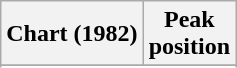<table class="wikitable sortable plainrowheaders" style="text-align:center">
<tr>
<th scope="col">Chart (1982)</th>
<th scope="col">Peak<br>position</th>
</tr>
<tr>
</tr>
<tr>
</tr>
</table>
